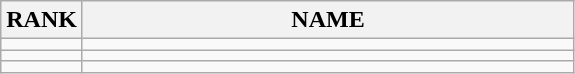<table class="wikitable">
<tr>
<th>RANK</th>
<th style="width: 20em">NAME</th>
</tr>
<tr>
<td align="center"></td>
<td></td>
</tr>
<tr>
<td align="center"></td>
<td></td>
</tr>
<tr>
<td align="center"></td>
<td></td>
</tr>
</table>
